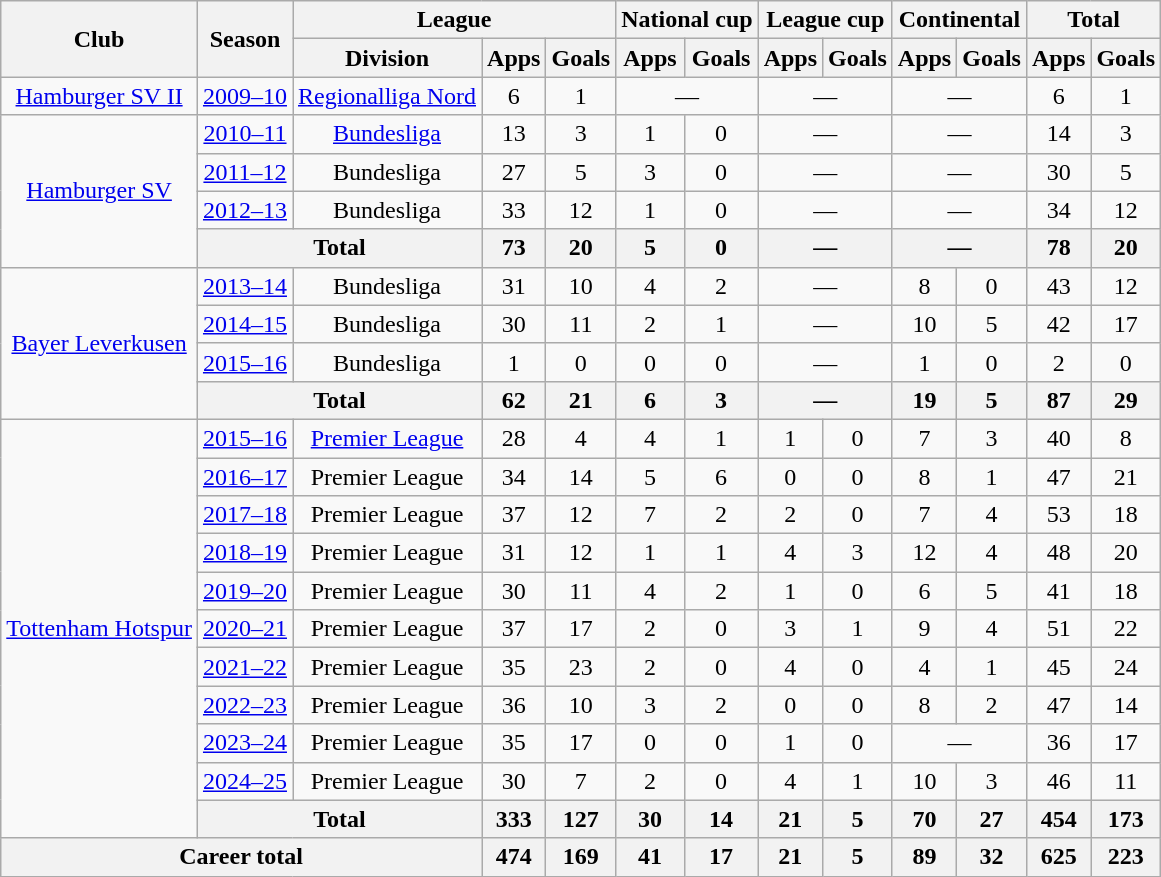<table class=wikitable style=text-align:center>
<tr>
<th rowspan=2>Club</th>
<th rowspan=2>Season</th>
<th colspan=3>League</th>
<th colspan=2>National cup</th>
<th colspan=2>League cup</th>
<th colspan=2>Continental</th>
<th colspan=2>Total</th>
</tr>
<tr>
<th>Division</th>
<th>Apps</th>
<th>Goals</th>
<th>Apps</th>
<th>Goals</th>
<th>Apps</th>
<th>Goals</th>
<th>Apps</th>
<th>Goals</th>
<th>Apps</th>
<th>Goals</th>
</tr>
<tr>
<td><a href='#'>Hamburger SV II</a></td>
<td><a href='#'>2009–10</a></td>
<td><a href='#'>Regionalliga Nord</a></td>
<td>6</td>
<td>1</td>
<td colspan=2>—</td>
<td colspan=2>—</td>
<td colspan=2>—</td>
<td>6</td>
<td>1</td>
</tr>
<tr>
<td rowspan=4><a href='#'>Hamburger SV</a></td>
<td><a href='#'>2010–11</a></td>
<td><a href='#'>Bundesliga</a></td>
<td>13</td>
<td>3</td>
<td>1</td>
<td>0</td>
<td colspan=2>—</td>
<td colspan=2>—</td>
<td>14</td>
<td>3</td>
</tr>
<tr>
<td><a href='#'>2011–12</a></td>
<td>Bundesliga</td>
<td>27</td>
<td>5</td>
<td>3</td>
<td>0</td>
<td colspan=2>—</td>
<td colspan=2>—</td>
<td>30</td>
<td>5</td>
</tr>
<tr>
<td><a href='#'>2012–13</a></td>
<td>Bundesliga</td>
<td>33</td>
<td>12</td>
<td>1</td>
<td>0</td>
<td colspan=2>—</td>
<td colspan=2>—</td>
<td>34</td>
<td>12</td>
</tr>
<tr>
<th colspan=2>Total</th>
<th>73</th>
<th>20</th>
<th>5</th>
<th>0</th>
<th colspan=2>—</th>
<th colspan=2>—</th>
<th>78</th>
<th>20</th>
</tr>
<tr>
<td rowspan=4><a href='#'>Bayer Leverkusen</a></td>
<td><a href='#'>2013–14</a></td>
<td>Bundesliga</td>
<td>31</td>
<td>10</td>
<td>4</td>
<td>2</td>
<td colspan=2>—</td>
<td>8</td>
<td>0</td>
<td>43</td>
<td>12</td>
</tr>
<tr>
<td><a href='#'>2014–15</a></td>
<td>Bundesliga</td>
<td>30</td>
<td>11</td>
<td>2</td>
<td>1</td>
<td colspan=2>—</td>
<td>10</td>
<td>5</td>
<td>42</td>
<td>17</td>
</tr>
<tr>
<td><a href='#'>2015–16</a></td>
<td>Bundesliga</td>
<td>1</td>
<td>0</td>
<td>0</td>
<td>0</td>
<td colspan=2>—</td>
<td>1</td>
<td>0</td>
<td>2</td>
<td>0</td>
</tr>
<tr>
<th colspan=2>Total</th>
<th>62</th>
<th>21</th>
<th>6</th>
<th>3</th>
<th colspan=2>—</th>
<th>19</th>
<th>5</th>
<th>87</th>
<th>29</th>
</tr>
<tr>
<td rowspan=11><a href='#'>Tottenham Hotspur</a></td>
<td><a href='#'>2015–16</a></td>
<td><a href='#'>Premier League</a></td>
<td>28</td>
<td>4</td>
<td>4</td>
<td>1</td>
<td>1</td>
<td>0</td>
<td>7</td>
<td>3</td>
<td>40</td>
<td>8</td>
</tr>
<tr>
<td><a href='#'>2016–17</a></td>
<td>Premier League</td>
<td>34</td>
<td>14</td>
<td>5</td>
<td>6</td>
<td>0</td>
<td>0</td>
<td>8</td>
<td>1</td>
<td>47</td>
<td>21</td>
</tr>
<tr>
<td><a href='#'>2017–18</a></td>
<td>Premier League</td>
<td>37</td>
<td>12</td>
<td>7</td>
<td>2</td>
<td>2</td>
<td>0</td>
<td>7</td>
<td>4</td>
<td>53</td>
<td>18</td>
</tr>
<tr>
<td><a href='#'>2018–19</a></td>
<td>Premier League</td>
<td>31</td>
<td>12</td>
<td>1</td>
<td>1</td>
<td>4</td>
<td>3</td>
<td>12</td>
<td>4</td>
<td>48</td>
<td>20</td>
</tr>
<tr>
<td><a href='#'>2019–20</a></td>
<td>Premier League</td>
<td>30</td>
<td>11</td>
<td>4</td>
<td>2</td>
<td>1</td>
<td>0</td>
<td>6</td>
<td>5</td>
<td>41</td>
<td>18</td>
</tr>
<tr>
<td><a href='#'>2020–21</a></td>
<td>Premier League</td>
<td>37</td>
<td>17</td>
<td>2</td>
<td>0</td>
<td>3</td>
<td>1</td>
<td>9</td>
<td>4</td>
<td>51</td>
<td>22</td>
</tr>
<tr>
<td><a href='#'>2021–22</a></td>
<td>Premier League</td>
<td>35</td>
<td>23</td>
<td>2</td>
<td>0</td>
<td>4</td>
<td>0</td>
<td>4</td>
<td>1</td>
<td>45</td>
<td>24</td>
</tr>
<tr>
<td><a href='#'>2022–23</a></td>
<td>Premier League</td>
<td>36</td>
<td>10</td>
<td>3</td>
<td>2</td>
<td>0</td>
<td>0</td>
<td>8</td>
<td>2</td>
<td>47</td>
<td>14</td>
</tr>
<tr>
<td><a href='#'>2023–24</a></td>
<td>Premier League</td>
<td>35</td>
<td>17</td>
<td>0</td>
<td>0</td>
<td>1</td>
<td>0</td>
<td colspan=2>—</td>
<td>36</td>
<td>17</td>
</tr>
<tr>
<td><a href='#'>2024–25</a></td>
<td>Premier League</td>
<td>30</td>
<td>7</td>
<td>2</td>
<td>0</td>
<td>4</td>
<td>1</td>
<td>10</td>
<td>3</td>
<td>46</td>
<td>11</td>
</tr>
<tr>
<th colspan=2>Total</th>
<th>333</th>
<th>127</th>
<th>30</th>
<th>14</th>
<th>21</th>
<th>5</th>
<th>70</th>
<th>27</th>
<th>454</th>
<th>173</th>
</tr>
<tr>
<th colspan=3>Career total</th>
<th>474</th>
<th>169</th>
<th>41</th>
<th>17</th>
<th>21</th>
<th>5</th>
<th>89</th>
<th>32</th>
<th>625</th>
<th>223</th>
</tr>
</table>
